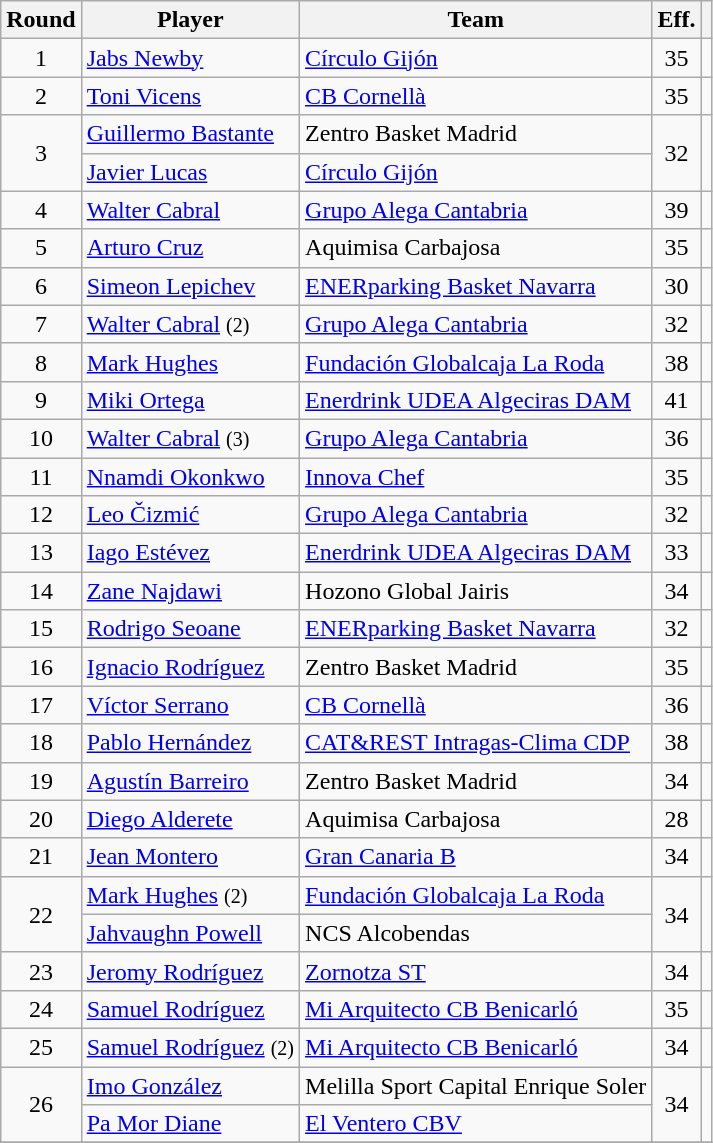<table class="wikitable sortable" style="text-align: center;">
<tr>
<th>Round</th>
<th>Player</th>
<th>Team</th>
<th>Eff.</th>
<th></th>
</tr>
<tr>
<td>1</td>
<td style="text-align:left;"> <a href='#'>Jabs Newby</a></td>
<td style="text-align:left;"><a href='#'>Círculo Gijón</a></td>
<td>35</td>
<td></td>
</tr>
<tr>
<td>2</td>
<td style="text-align:left;"> <a href='#'>Toni Vicens</a></td>
<td style="text-align:left;"><a href='#'>CB Cornellà</a></td>
<td>35</td>
<td></td>
</tr>
<tr>
<td rowspan=2>3</td>
<td style="text-align:left;"> <a href='#'>Guillermo Bastante</a></td>
<td style="text-align:left;">Zentro Basket Madrid</td>
<td rowspan=2>32</td>
<td rowspan=2></td>
</tr>
<tr>
<td style="text-align:left;"> <a href='#'>Javier Lucas</a></td>
<td style="text-align:left;"><a href='#'>Círculo Gijón</a></td>
</tr>
<tr>
<td>4</td>
<td style="text-align:left;"> <a href='#'>Walter Cabral</a></td>
<td style="text-align:left;"><a href='#'>Grupo Alega Cantabria</a></td>
<td>39</td>
<td></td>
</tr>
<tr>
<td>5</td>
<td style="text-align:left;"> <a href='#'>Arturo Cruz</a></td>
<td style="text-align:left;">Aquimisa Carbajosa</td>
<td>35</td>
<td></td>
</tr>
<tr>
<td>6</td>
<td style="text-align:left;"> <a href='#'>Simeon Lepichev</a></td>
<td style="text-align:left;"><a href='#'>ENERparking Basket Navarra</a></td>
<td>30</td>
<td></td>
</tr>
<tr>
<td>7</td>
<td style="text-align:left;"> <a href='#'>Walter Cabral</a> <small>(2)</small></td>
<td style="text-align:left;"><a href='#'>Grupo Alega Cantabria</a></td>
<td>32</td>
<td></td>
</tr>
<tr>
<td>8</td>
<td style="text-align:left;"> <a href='#'>Mark Hughes</a></td>
<td style="text-align:left;"><a href='#'>Fundación Globalcaja La Roda</a></td>
<td>38</td>
<td></td>
</tr>
<tr>
<td>9</td>
<td style="text-align:left;"> <a href='#'>Miki Ortega</a></td>
<td style="text-align:left;"><a href='#'>Enerdrink UDEA Algeciras DAM</a></td>
<td>41</td>
<td></td>
</tr>
<tr>
<td>10</td>
<td style="text-align:left;"> <a href='#'>Walter Cabral</a> <small>(3)</small></td>
<td style="text-align:left;"><a href='#'>Grupo Alega Cantabria</a></td>
<td>36</td>
<td></td>
</tr>
<tr>
<td>11</td>
<td style="text-align:left;"> <a href='#'>Nnamdi Okonkwo</a></td>
<td style="text-align:left;"><a href='#'>Innova Chef</a></td>
<td>35</td>
<td></td>
</tr>
<tr>
<td>12</td>
<td style="text-align:left;"> <a href='#'>Leo Čizmić</a></td>
<td style="text-align:left;"><a href='#'>Grupo Alega Cantabria</a></td>
<td>32</td>
<td></td>
</tr>
<tr>
<td>13</td>
<td style="text-align:left;"> <a href='#'>Iago Estévez</a></td>
<td style="text-align:left;"><a href='#'>Enerdrink UDEA Algeciras DAM</a></td>
<td>33</td>
<td></td>
</tr>
<tr>
<td>14</td>
<td style="text-align:left;"> <a href='#'>Zane Najdawi</a></td>
<td style="text-align:left;">Hozono Global Jairis</td>
<td>34</td>
<td></td>
</tr>
<tr>
<td>15</td>
<td style="text-align:left;"> <a href='#'>Rodrigo Seoane</a></td>
<td style="text-align:left;"><a href='#'>ENERparking Basket Navarra</a></td>
<td>32</td>
<td></td>
</tr>
<tr>
<td>16</td>
<td style="text-align:left;"> <a href='#'>Ignacio Rodríguez</a></td>
<td style="text-align:left;">Zentro Basket Madrid</td>
<td>35</td>
<td></td>
</tr>
<tr>
<td>17</td>
<td style="text-align:left;"> <a href='#'>Víctor Serrano</a></td>
<td style="text-align:left;"><a href='#'>CB Cornellà</a></td>
<td>36</td>
<td></td>
</tr>
<tr>
<td>18</td>
<td style="text-align:left;"> <a href='#'>Pablo Hernández</a></td>
<td style="text-align:left;"><a href='#'>CAT&REST Intragas-Clima CDP</a></td>
<td>38</td>
<td></td>
</tr>
<tr>
<td>19</td>
<td style="text-align:left;"> <a href='#'>Agustín Barreiro</a></td>
<td style="text-align:left;">Zentro Basket Madrid</td>
<td>34</td>
<td></td>
</tr>
<tr>
<td>20</td>
<td style="text-align:left;"> <a href='#'>Diego Alderete</a></td>
<td style="text-align:left;">Aquimisa Carbajosa</td>
<td>28</td>
<td></td>
</tr>
<tr>
<td>21</td>
<td style="text-align:left;"> <a href='#'>Jean Montero</a></td>
<td style="text-align:left;"><a href='#'>Gran Canaria B</a></td>
<td>34</td>
<td></td>
</tr>
<tr>
<td rowspan=2>22</td>
<td style="text-align:left;"> <a href='#'>Mark Hughes</a> <small>(2)</small></td>
<td style="text-align:left;"><a href='#'>Fundación Globalcaja La Roda</a></td>
<td rowspan=2>34</td>
<td rowspan=2></td>
</tr>
<tr>
<td style="text-align:left;"> <a href='#'>Jahvaughn Powell</a></td>
<td style="text-align:left;">NCS Alcobendas</td>
</tr>
<tr>
<td>23</td>
<td style="text-align:left;"> <a href='#'>Jeromy Rodríguez</a></td>
<td style="text-align:left;"><a href='#'>Zornotza ST</a></td>
<td>34</td>
<td></td>
</tr>
<tr>
<td>24</td>
<td style="text-align:left;"> <a href='#'>Samuel Rodríguez</a></td>
<td style="text-align:left;"><a href='#'>Mi Arquitecto CB Benicarló</a></td>
<td>35</td>
<td></td>
</tr>
<tr>
<td>25</td>
<td style="text-align:left;"> <a href='#'>Samuel Rodríguez</a> <small>(2)</small></td>
<td style="text-align:left;"><a href='#'>Mi Arquitecto CB Benicarló</a></td>
<td>34</td>
<td></td>
</tr>
<tr>
<td rowspan=2>26</td>
<td style="text-align:left;"> <a href='#'>Imo González</a></td>
<td style="text-align:left;">Melilla Sport Capital Enrique Soler</td>
<td rowspan=2>34</td>
<td rowspan=2></td>
</tr>
<tr>
<td style="text-align:left;"> <a href='#'>Pa Mor Diane</a></td>
<td style="text-align:left;"><a href='#'>El Ventero CBV</a></td>
</tr>
<tr>
</tr>
</table>
